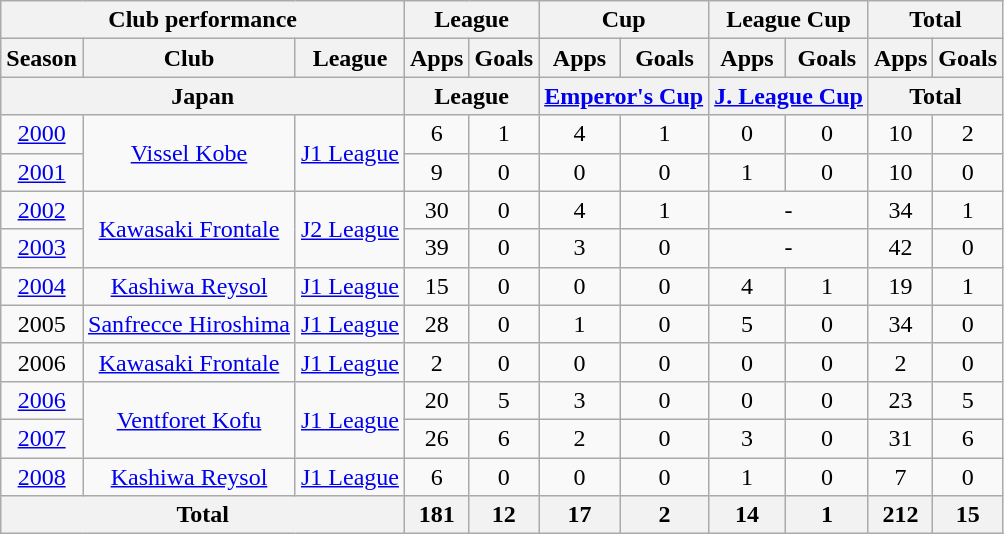<table class="wikitable" style="text-align:center;">
<tr>
<th colspan=3>Club performance</th>
<th colspan=2>League</th>
<th colspan=2>Cup</th>
<th colspan=2>League Cup</th>
<th colspan=2>Total</th>
</tr>
<tr>
<th>Season</th>
<th>Club</th>
<th>League</th>
<th>Apps</th>
<th>Goals</th>
<th>Apps</th>
<th>Goals</th>
<th>Apps</th>
<th>Goals</th>
<th>Apps</th>
<th>Goals</th>
</tr>
<tr>
<th colspan=3>Japan</th>
<th colspan=2>League</th>
<th colspan=2><a href='#'>Emperor's Cup</a></th>
<th colspan=2><a href='#'>J. League Cup</a></th>
<th colspan=2>Total</th>
</tr>
<tr>
<td><a href='#'>2000</a></td>
<td rowspan="2"><a href='#'>Vissel Kobe</a></td>
<td rowspan="2"><a href='#'>J1 League</a></td>
<td>6</td>
<td>1</td>
<td>4</td>
<td>1</td>
<td>0</td>
<td>0</td>
<td>10</td>
<td>2</td>
</tr>
<tr>
<td><a href='#'>2001</a></td>
<td>9</td>
<td>0</td>
<td>0</td>
<td>0</td>
<td>1</td>
<td>0</td>
<td>10</td>
<td>0</td>
</tr>
<tr>
<td><a href='#'>2002</a></td>
<td rowspan="2"><a href='#'>Kawasaki Frontale</a></td>
<td rowspan="2"><a href='#'>J2 League</a></td>
<td>30</td>
<td>0</td>
<td>4</td>
<td>1</td>
<td colspan="2">-</td>
<td>34</td>
<td>1</td>
</tr>
<tr>
<td><a href='#'>2003</a></td>
<td>39</td>
<td>0</td>
<td>3</td>
<td>0</td>
<td colspan="2">-</td>
<td>42</td>
<td>0</td>
</tr>
<tr>
<td><a href='#'>2004</a></td>
<td><a href='#'>Kashiwa Reysol</a></td>
<td><a href='#'>J1 League</a></td>
<td>15</td>
<td>0</td>
<td>0</td>
<td>0</td>
<td>4</td>
<td>1</td>
<td>19</td>
<td>1</td>
</tr>
<tr>
<td>2005</td>
<td><a href='#'>Sanfrecce Hiroshima</a></td>
<td><a href='#'>J1 League</a></td>
<td>28</td>
<td>0</td>
<td>1</td>
<td>0</td>
<td>5</td>
<td>0</td>
<td>34</td>
<td>0</td>
</tr>
<tr>
<td>2006</td>
<td><a href='#'>Kawasaki Frontale</a></td>
<td><a href='#'>J1 League</a></td>
<td>2</td>
<td>0</td>
<td>0</td>
<td>0</td>
<td>0</td>
<td>0</td>
<td>2</td>
<td>0</td>
</tr>
<tr>
<td><a href='#'>2006</a></td>
<td rowspan="2"><a href='#'>Ventforet Kofu</a></td>
<td rowspan="2"><a href='#'>J1 League</a></td>
<td>20</td>
<td>5</td>
<td>3</td>
<td>0</td>
<td>0</td>
<td>0</td>
<td>23</td>
<td>5</td>
</tr>
<tr>
<td><a href='#'>2007</a></td>
<td>26</td>
<td>6</td>
<td>2</td>
<td>0</td>
<td>3</td>
<td>0</td>
<td>31</td>
<td>6</td>
</tr>
<tr>
<td><a href='#'>2008</a></td>
<td><a href='#'>Kashiwa Reysol</a></td>
<td><a href='#'>J1 League</a></td>
<td>6</td>
<td>0</td>
<td>0</td>
<td>0</td>
<td>1</td>
<td>0</td>
<td>7</td>
<td>0</td>
</tr>
<tr>
<th colspan=3>Total</th>
<th>181</th>
<th>12</th>
<th>17</th>
<th>2</th>
<th>14</th>
<th>1</th>
<th>212</th>
<th>15</th>
</tr>
</table>
